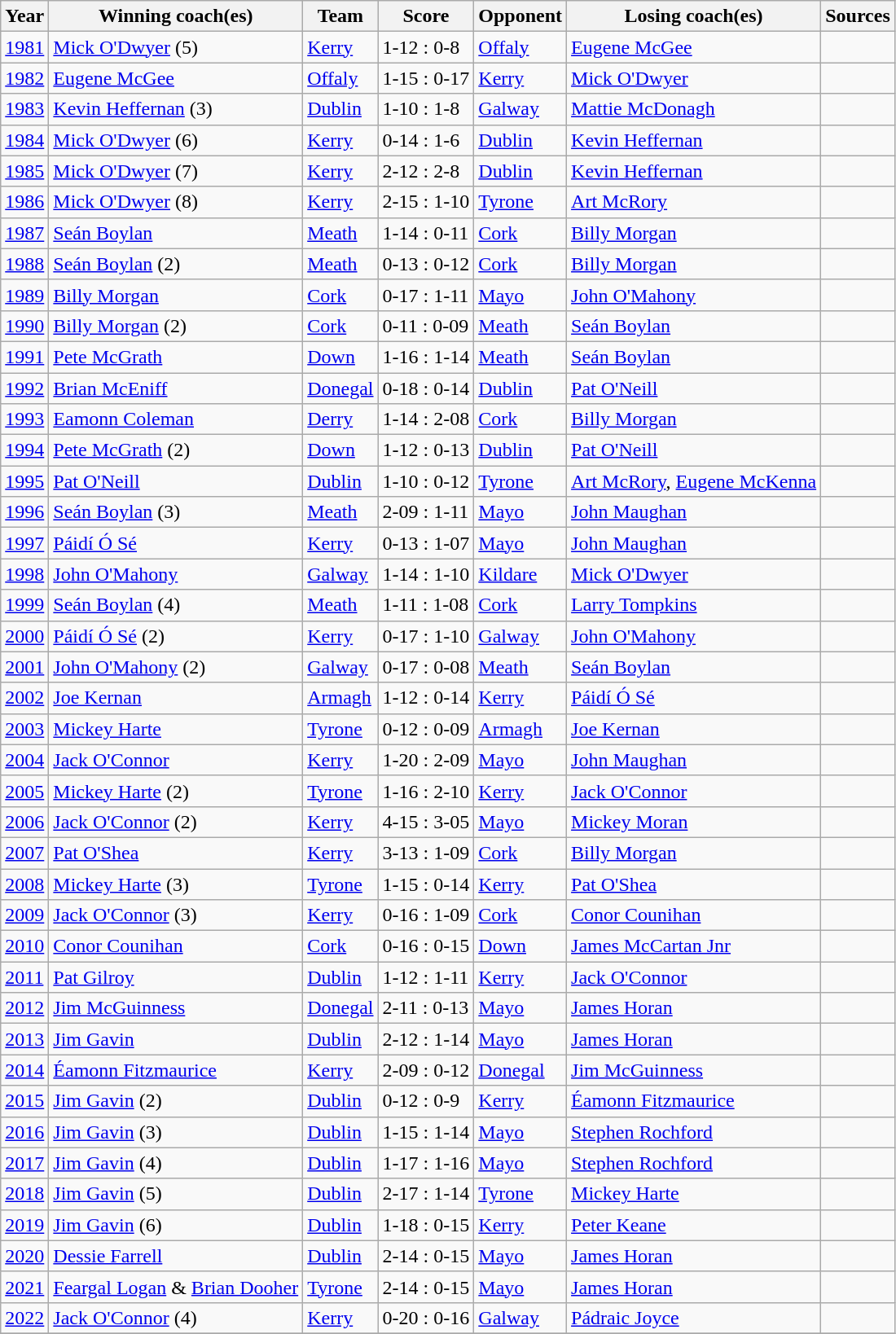<table class="wikitable">
<tr>
<th bgcolor="#DDDDFF">Year</th>
<th bgcolor="#DDDDFF">Winning coach(es)</th>
<th bgcolor="#DDDDFF">Team</th>
<th bgcolor="#DDDDFF">Score</th>
<th bgcolor="#DDDDFF">Opponent</th>
<th bgcolor="#DDDDFF">Losing coach(es)</th>
<th bgcolor="#DDDDFF">Sources</th>
</tr>
<tr>
<td><a href='#'>1981</a></td>
<td><a href='#'>Mick O'Dwyer</a> (5)</td>
<td><a href='#'>Kerry</a></td>
<td>1-12 : 0-8</td>
<td><a href='#'>Offaly</a></td>
<td><a href='#'>Eugene McGee</a></td>
<td></td>
</tr>
<tr>
<td><a href='#'>1982</a></td>
<td><a href='#'>Eugene McGee</a></td>
<td><a href='#'>Offaly</a></td>
<td>1-15 : 0-17</td>
<td><a href='#'>Kerry</a></td>
<td><a href='#'>Mick O'Dwyer</a></td>
<td></td>
</tr>
<tr>
<td><a href='#'>1983</a></td>
<td><a href='#'>Kevin Heffernan</a> (3)</td>
<td><a href='#'>Dublin</a></td>
<td>1-10 : 1-8</td>
<td><a href='#'>Galway</a></td>
<td><a href='#'>Mattie McDonagh</a></td>
<td></td>
</tr>
<tr>
<td><a href='#'>1984</a></td>
<td><a href='#'>Mick O'Dwyer</a> (6)</td>
<td><a href='#'>Kerry</a></td>
<td>0-14 : 1-6</td>
<td><a href='#'>Dublin</a></td>
<td><a href='#'>Kevin Heffernan</a></td>
<td></td>
</tr>
<tr>
<td><a href='#'>1985</a></td>
<td><a href='#'>Mick O'Dwyer</a> (7)</td>
<td><a href='#'>Kerry</a></td>
<td>2-12 : 2-8</td>
<td><a href='#'>Dublin</a></td>
<td><a href='#'>Kevin Heffernan</a></td>
<td></td>
</tr>
<tr>
<td><a href='#'>1986</a></td>
<td><a href='#'>Mick O'Dwyer</a> (8)</td>
<td><a href='#'>Kerry</a></td>
<td>2-15 : 1-10</td>
<td><a href='#'>Tyrone</a></td>
<td><a href='#'>Art McRory</a></td>
<td></td>
</tr>
<tr>
<td><a href='#'>1987</a></td>
<td><a href='#'>Seán Boylan</a></td>
<td><a href='#'>Meath</a></td>
<td>1-14 : 0-11</td>
<td><a href='#'>Cork</a></td>
<td><a href='#'>Billy Morgan</a></td>
<td></td>
</tr>
<tr>
<td><a href='#'>1988</a></td>
<td><a href='#'>Seán Boylan</a> (2)</td>
<td><a href='#'>Meath</a></td>
<td>0-13 : 0-12</td>
<td><a href='#'>Cork</a></td>
<td><a href='#'>Billy Morgan</a></td>
<td></td>
</tr>
<tr>
<td><a href='#'>1989</a></td>
<td><a href='#'>Billy Morgan</a></td>
<td><a href='#'>Cork</a></td>
<td>0-17 : 1-11</td>
<td><a href='#'>Mayo</a></td>
<td><a href='#'>John O'Mahony</a></td>
<td></td>
</tr>
<tr>
<td><a href='#'>1990</a></td>
<td><a href='#'>Billy Morgan</a> (2)</td>
<td><a href='#'>Cork</a></td>
<td>0-11 : 0-09</td>
<td><a href='#'>Meath</a></td>
<td><a href='#'>Seán Boylan</a></td>
<td></td>
</tr>
<tr>
<td><a href='#'>1991</a></td>
<td><a href='#'>Pete McGrath</a></td>
<td><a href='#'>Down</a></td>
<td>1-16 : 1-14</td>
<td><a href='#'>Meath</a></td>
<td><a href='#'>Seán Boylan</a></td>
<td></td>
</tr>
<tr>
<td><a href='#'>1992</a></td>
<td><a href='#'>Brian McEniff</a></td>
<td><a href='#'>Donegal</a></td>
<td>0-18 : 0-14</td>
<td><a href='#'>Dublin</a></td>
<td><a href='#'>Pat O'Neill</a></td>
<td></td>
</tr>
<tr>
<td><a href='#'>1993</a></td>
<td><a href='#'>Eamonn Coleman</a></td>
<td><a href='#'>Derry</a></td>
<td>1-14 : 2-08</td>
<td><a href='#'>Cork</a></td>
<td><a href='#'>Billy Morgan</a></td>
<td></td>
</tr>
<tr>
<td><a href='#'>1994</a></td>
<td><a href='#'>Pete McGrath</a> (2)</td>
<td><a href='#'>Down</a></td>
<td>1-12 : 0-13</td>
<td><a href='#'>Dublin</a></td>
<td><a href='#'>Pat O'Neill</a></td>
<td></td>
</tr>
<tr>
<td><a href='#'>1995</a></td>
<td><a href='#'>Pat O'Neill</a></td>
<td><a href='#'>Dublin</a></td>
<td>1-10 : 0-12</td>
<td><a href='#'>Tyrone</a></td>
<td><a href='#'>Art McRory</a>, <a href='#'>Eugene McKenna</a></td>
<td></td>
</tr>
<tr>
<td><a href='#'>1996</a></td>
<td><a href='#'>Seán Boylan</a> (3)</td>
<td><a href='#'>Meath</a></td>
<td>2-09 : 1-11</td>
<td><a href='#'>Mayo</a></td>
<td><a href='#'>John Maughan</a></td>
<td></td>
</tr>
<tr>
<td><a href='#'>1997</a></td>
<td><a href='#'>Páidí Ó Sé</a></td>
<td><a href='#'>Kerry</a></td>
<td>0-13 : 1-07</td>
<td><a href='#'>Mayo</a></td>
<td><a href='#'>John Maughan</a></td>
<td></td>
</tr>
<tr>
<td><a href='#'>1998</a></td>
<td><a href='#'>John O'Mahony</a></td>
<td><a href='#'>Galway</a></td>
<td>1-14 : 1-10</td>
<td><a href='#'>Kildare</a></td>
<td><a href='#'>Mick O'Dwyer</a></td>
<td></td>
</tr>
<tr>
<td><a href='#'>1999</a></td>
<td><a href='#'>Seán Boylan</a> (4)</td>
<td><a href='#'>Meath</a></td>
<td>1-11 : 1-08</td>
<td><a href='#'>Cork</a></td>
<td><a href='#'>Larry Tompkins</a></td>
<td></td>
</tr>
<tr>
<td><a href='#'>2000</a></td>
<td><a href='#'>Páidí Ó Sé</a> (2)</td>
<td><a href='#'>Kerry</a></td>
<td>0-17 : 1-10</td>
<td><a href='#'>Galway</a></td>
<td><a href='#'>John O'Mahony</a></td>
<td></td>
</tr>
<tr>
<td><a href='#'>2001</a></td>
<td><a href='#'>John O'Mahony</a> (2)</td>
<td><a href='#'>Galway</a></td>
<td>0-17 : 0-08</td>
<td><a href='#'>Meath</a></td>
<td><a href='#'>Seán Boylan</a></td>
<td></td>
</tr>
<tr>
<td><a href='#'>2002</a></td>
<td><a href='#'>Joe Kernan</a></td>
<td><a href='#'>Armagh</a></td>
<td>1-12 : 0-14</td>
<td><a href='#'>Kerry</a></td>
<td><a href='#'>Páidí Ó Sé</a></td>
<td></td>
</tr>
<tr>
<td><a href='#'>2003</a></td>
<td><a href='#'>Mickey Harte</a></td>
<td><a href='#'>Tyrone</a></td>
<td>0-12 : 0-09</td>
<td><a href='#'>Armagh</a></td>
<td><a href='#'>Joe Kernan</a></td>
<td></td>
</tr>
<tr>
<td><a href='#'>2004</a></td>
<td><a href='#'>Jack O'Connor</a></td>
<td><a href='#'>Kerry</a></td>
<td>1-20 : 2-09</td>
<td><a href='#'>Mayo</a></td>
<td><a href='#'>John Maughan</a></td>
<td></td>
</tr>
<tr>
<td><a href='#'>2005</a></td>
<td><a href='#'>Mickey Harte</a> (2)</td>
<td><a href='#'>Tyrone</a></td>
<td>1-16 : 2-10</td>
<td><a href='#'>Kerry</a></td>
<td><a href='#'>Jack O'Connor</a></td>
<td></td>
</tr>
<tr>
<td><a href='#'>2006</a></td>
<td><a href='#'>Jack O'Connor</a> (2)</td>
<td><a href='#'>Kerry</a></td>
<td>4-15 : 3-05</td>
<td><a href='#'>Mayo</a></td>
<td><a href='#'>Mickey Moran</a></td>
<td></td>
</tr>
<tr>
<td><a href='#'>2007</a></td>
<td><a href='#'>Pat O'Shea</a></td>
<td><a href='#'>Kerry</a></td>
<td>3-13 : 1-09</td>
<td><a href='#'>Cork</a></td>
<td><a href='#'>Billy Morgan</a></td>
<td></td>
</tr>
<tr>
<td><a href='#'>2008</a></td>
<td><a href='#'>Mickey Harte</a> (3)</td>
<td><a href='#'>Tyrone</a></td>
<td>1-15 : 0-14</td>
<td><a href='#'>Kerry</a></td>
<td><a href='#'>Pat O'Shea</a></td>
<td></td>
</tr>
<tr>
<td><a href='#'>2009</a></td>
<td><a href='#'>Jack O'Connor</a> (3)</td>
<td><a href='#'>Kerry</a></td>
<td>0-16 : 1-09</td>
<td><a href='#'>Cork</a></td>
<td><a href='#'>Conor Counihan</a></td>
<td></td>
</tr>
<tr>
<td><a href='#'>2010</a></td>
<td><a href='#'>Conor Counihan</a></td>
<td><a href='#'>Cork</a></td>
<td>0-16 : 0-15</td>
<td><a href='#'>Down</a></td>
<td><a href='#'>James McCartan Jnr</a></td>
<td></td>
</tr>
<tr>
<td><a href='#'>2011</a></td>
<td><a href='#'>Pat Gilroy</a></td>
<td><a href='#'>Dublin</a></td>
<td>1-12 : 1-11</td>
<td><a href='#'>Kerry</a></td>
<td><a href='#'>Jack O'Connor</a></td>
<td></td>
</tr>
<tr>
<td><a href='#'>2012</a></td>
<td><a href='#'>Jim McGuinness</a></td>
<td><a href='#'>Donegal</a></td>
<td>2-11 : 0-13</td>
<td><a href='#'>Mayo</a></td>
<td><a href='#'>James Horan</a></td>
<td></td>
</tr>
<tr>
<td><a href='#'>2013</a></td>
<td><a href='#'>Jim Gavin</a></td>
<td><a href='#'>Dublin</a></td>
<td>2-12 : 1-14</td>
<td><a href='#'>Mayo</a></td>
<td><a href='#'>James Horan</a></td>
<td></td>
</tr>
<tr>
<td><a href='#'>2014</a></td>
<td><a href='#'>Éamonn Fitzmaurice</a></td>
<td><a href='#'>Kerry</a></td>
<td>2-09 : 0-12</td>
<td><a href='#'>Donegal</a></td>
<td><a href='#'>Jim McGuinness</a></td>
<td></td>
</tr>
<tr>
<td><a href='#'>2015</a></td>
<td><a href='#'>Jim Gavin</a> (2)</td>
<td><a href='#'>Dublin</a></td>
<td>0-12 : 0-9</td>
<td><a href='#'>Kerry</a></td>
<td><a href='#'>Éamonn Fitzmaurice</a></td>
<td></td>
</tr>
<tr>
<td><a href='#'>2016</a></td>
<td><a href='#'>Jim Gavin</a> (3)</td>
<td><a href='#'>Dublin</a></td>
<td>1-15 : 1-14</td>
<td><a href='#'>Mayo</a></td>
<td><a href='#'>Stephen Rochford</a></td>
<td></td>
</tr>
<tr>
<td><a href='#'>2017</a></td>
<td><a href='#'>Jim Gavin</a> (4)</td>
<td><a href='#'>Dublin</a></td>
<td>1-17 : 1-16</td>
<td><a href='#'>Mayo</a></td>
<td><a href='#'>Stephen Rochford</a></td>
<td></td>
</tr>
<tr>
<td><a href='#'>2018</a></td>
<td><a href='#'>Jim Gavin</a> (5)</td>
<td><a href='#'>Dublin</a></td>
<td>2-17 : 1-14</td>
<td><a href='#'>Tyrone</a></td>
<td><a href='#'>Mickey Harte</a></td>
<td></td>
</tr>
<tr>
<td><a href='#'>2019</a></td>
<td><a href='#'>Jim Gavin</a> (6)</td>
<td><a href='#'>Dublin</a></td>
<td>1-18 : 0-15</td>
<td><a href='#'>Kerry</a></td>
<td><a href='#'>Peter Keane</a></td>
<td></td>
</tr>
<tr>
<td><a href='#'>2020</a></td>
<td><a href='#'>Dessie Farrell</a></td>
<td><a href='#'>Dublin</a></td>
<td>2-14 : 0-15</td>
<td><a href='#'>Mayo</a></td>
<td><a href='#'>James Horan</a></td>
<td></td>
</tr>
<tr>
<td><a href='#'>2021</a></td>
<td><a href='#'>Feargal Logan</a> & <a href='#'>Brian Dooher</a></td>
<td><a href='#'>Tyrone</a></td>
<td>2-14 : 0-15</td>
<td><a href='#'>Mayo</a></td>
<td><a href='#'>James Horan</a></td>
<td></td>
</tr>
<tr>
<td><a href='#'>2022</a></td>
<td><a href='#'>Jack O'Connor</a> (4)</td>
<td><a href='#'>Kerry</a></td>
<td>0-20 : 0-16</td>
<td><a href='#'>Galway</a></td>
<td><a href='#'>Pádraic Joyce</a></td>
<td></td>
</tr>
<tr>
</tr>
</table>
